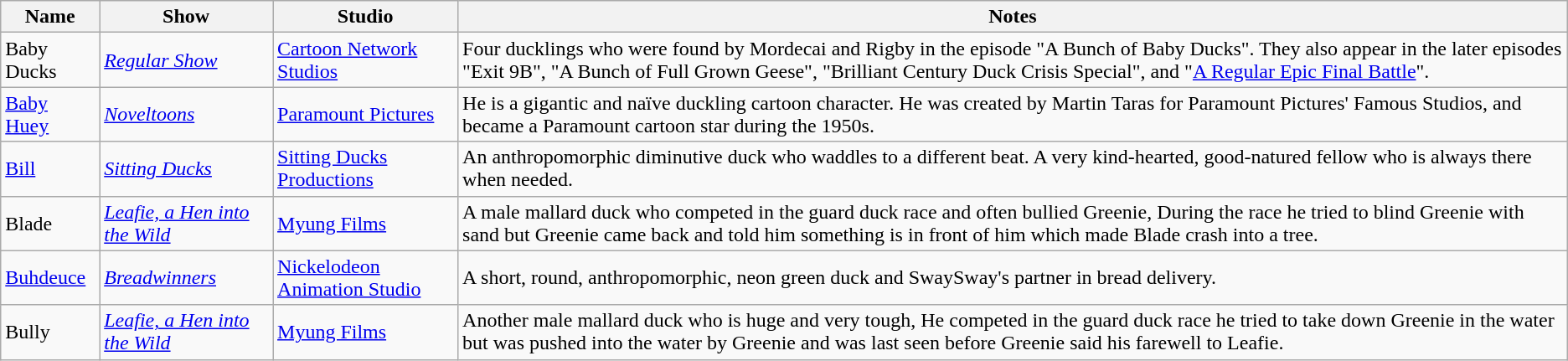<table class="wikitable sortable">
<tr>
<th>Name</th>
<th>Show</th>
<th>Studio</th>
<th>Notes</th>
</tr>
<tr>
<td>Baby Ducks</td>
<td><em><a href='#'>Regular Show</a></em></td>
<td><a href='#'>Cartoon Network Studios</a></td>
<td>Four ducklings who were found by Mordecai and Rigby in the episode "A Bunch of Baby Ducks". They also appear in the later episodes "Exit 9B", "A Bunch of Full Grown Geese", "Brilliant Century Duck Crisis Special", and "<a href='#'>A Regular Epic Final Battle</a>".</td>
</tr>
<tr>
<td><a href='#'>Baby Huey</a></td>
<td><em><a href='#'>Noveltoons</a></em></td>
<td><a href='#'>Paramount Pictures</a></td>
<td>He is a gigantic and naïve duckling cartoon character. He was created by Martin Taras for Paramount Pictures' Famous Studios, and became a Paramount cartoon star during the 1950s.</td>
</tr>
<tr>
<td><a href='#'>Bill</a></td>
<td><em><a href='#'>Sitting Ducks</a></em></td>
<td><a href='#'>Sitting Ducks Productions</a></td>
<td>An anthropomorphic diminutive duck who waddles to a different beat. A very kind-hearted, good-natured fellow who is always there when needed.</td>
</tr>
<tr>
<td>Blade</td>
<td><em><a href='#'>Leafie, a Hen into the Wild</a></em></td>
<td><a href='#'>Myung Films</a></td>
<td>A male mallard duck who competed in the guard duck race and often bullied Greenie, During the race he tried to blind Greenie with sand but Greenie came back and told him something is in front of him which made Blade crash into a tree.</td>
</tr>
<tr>
<td><a href='#'>Buhdeuce</a></td>
<td><em><a href='#'>Breadwinners</a></em></td>
<td><a href='#'>Nickelodeon Animation Studio</a></td>
<td>A short, round, anthropomorphic, neon green duck and SwaySway's partner in bread delivery.</td>
</tr>
<tr>
<td>Bully</td>
<td><em><a href='#'>Leafie, a Hen into the Wild</a></em></td>
<td><a href='#'>Myung Films</a></td>
<td>Another male mallard duck who is huge and very tough, He competed in the guard duck race he tried to take down Greenie in the water but was pushed into the water by Greenie and was last seen before Greenie said his farewell to Leafie.</td>
</tr>
</table>
